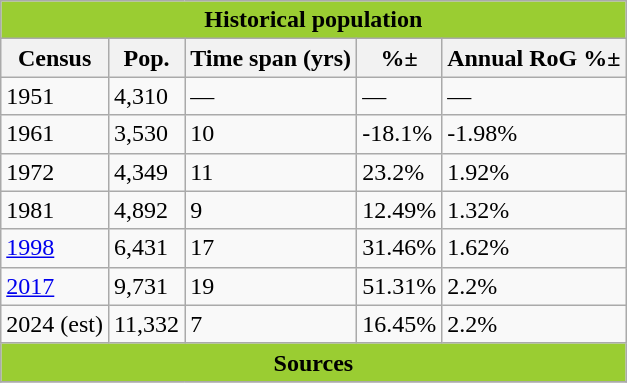<table class="sortable wikitable">
<tr>
<th colspan="5" style="text-align:center; background:YellowGreen;"><strong>Historical population</strong></th>
</tr>
<tr>
<th>Census</th>
<th>Pop.</th>
<th>Time span (yrs)</th>
<th>%±</th>
<th>Annual RoG %±</th>
</tr>
<tr>
<td>1951</td>
<td>4,310</td>
<td>—</td>
<td>—</td>
<td>—</td>
</tr>
<tr>
<td>1961</td>
<td>3,530</td>
<td>10</td>
<td>-18.1%</td>
<td>-1.98%</td>
</tr>
<tr>
<td>1972</td>
<td>4,349</td>
<td>11</td>
<td>23.2%</td>
<td>1.92%</td>
</tr>
<tr>
<td>1981</td>
<td>4,892</td>
<td>9</td>
<td>12.49%</td>
<td>1.32%</td>
</tr>
<tr>
<td><a href='#'>1998</a></td>
<td>6,431</td>
<td>17</td>
<td>31.46%</td>
<td>1.62%</td>
</tr>
<tr>
<td><a href='#'>2017</a></td>
<td>9,731</td>
<td>19</td>
<td>51.31%</td>
<td>2.2%</td>
</tr>
<tr>
<td>2024 (est)</td>
<td>11,332</td>
<td>7</td>
<td>16.45%</td>
<td>2.2%</td>
</tr>
<tr>
<th colspan="5" style="text-align:center; background:YellowGreen;"><strong>Sources</strong></th>
</tr>
<tr>
</tr>
</table>
